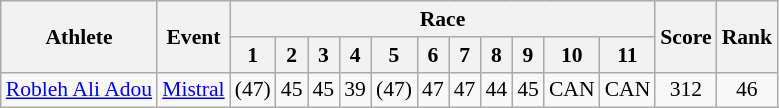<table class="wikitable" style="font-size:90%">
<tr>
<th rowspan="2">Athlete</th>
<th rowspan="2">Event</th>
<th colspan="11">Race</th>
<th rowspan="2">Score</th>
<th rowspan="2">Rank</th>
</tr>
<tr>
<th>1</th>
<th>2</th>
<th>3</th>
<th>4</th>
<th>5</th>
<th>6</th>
<th>7</th>
<th>8</th>
<th>9</th>
<th>10</th>
<th>11</th>
</tr>
<tr>
<td><a href='#'>Robleh Ali Adou</a></td>
<td><a href='#'>Mistral</a></td>
<td>(47)</td>
<td>45</td>
<td>45</td>
<td>39</td>
<td>(47)</td>
<td>47</td>
<td>47</td>
<td>44</td>
<td>45</td>
<td>CAN</td>
<td>CAN</td>
<td align="center">312</td>
<td align="center">46</td>
</tr>
</table>
